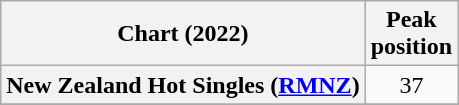<table class="wikitable sortable plainrowheaders" style="text-align:center">
<tr>
<th scope="col">Chart (2022)</th>
<th scope="col">Peak<br>position</th>
</tr>
<tr>
<th scope="row">New Zealand Hot Singles (<a href='#'>RMNZ</a>)</th>
<td>37</td>
</tr>
<tr>
</tr>
</table>
